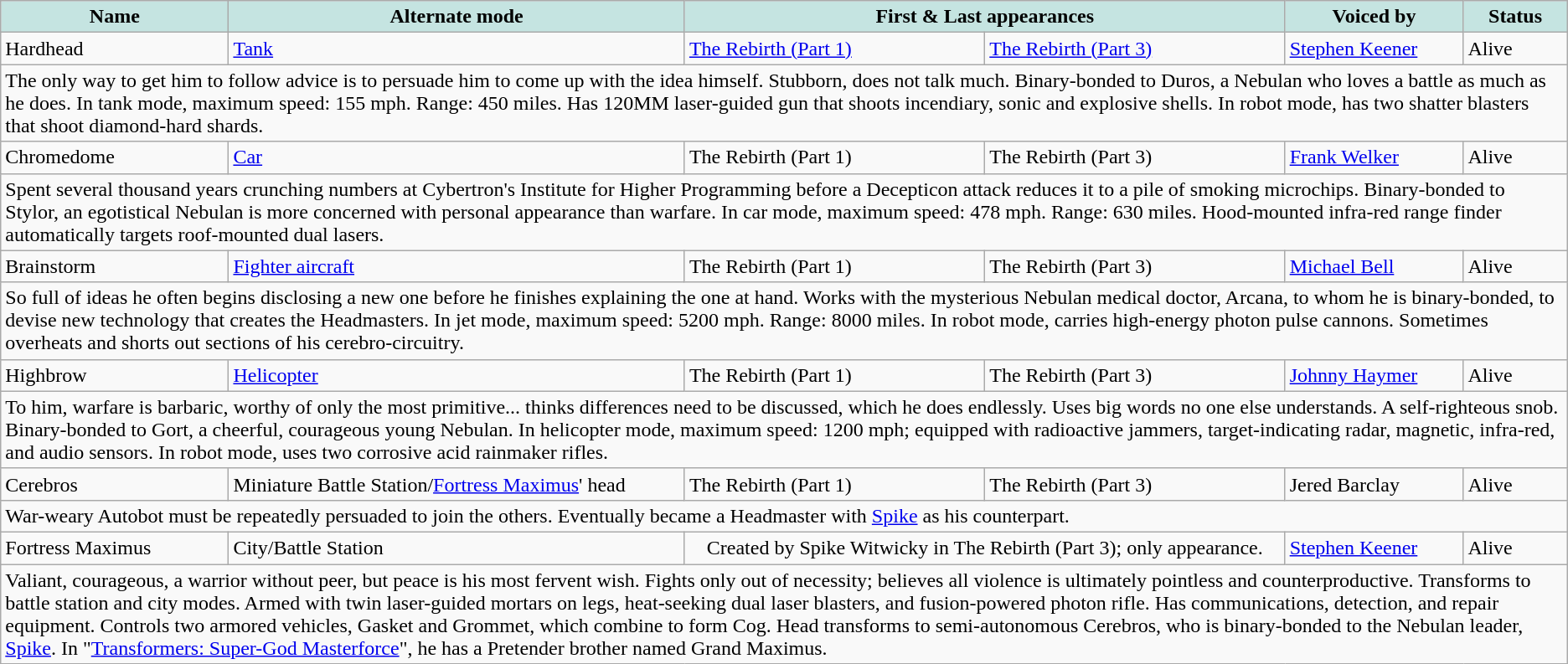<table class="wikitable">
<tr>
<th style="background-color: #C5E4E1">Name</th>
<th style="background-color: #C5E4E1">Alternate mode</th>
<th colspan="2" align="center" style="background-color: #C5E4E1">First & Last appearances</th>
<th style="background-color: #C5E4E1">Voiced by</th>
<th style="background-color: #C5E4E1">Status</th>
</tr>
<tr>
<td>Hardhead</td>
<td><a href='#'>Tank</a></td>
<td><a href='#'>The Rebirth (Part 1)</a></td>
<td><a href='#'>The Rebirth (Part 3)</a></td>
<td><a href='#'>Stephen Keener</a></td>
<td>Alive</td>
</tr>
<tr>
<td colspan="6" valign="top">The only way to get him to follow advice is to persuade him to come up with the idea himself. Stubborn, does not talk much. Binary-bonded to Duros, a Nebulan who loves a battle as much as he does. In tank mode, maximum speed: 155 mph. Range: 450 miles. Has 120MM laser-guided gun that shoots incendiary, sonic and explosive shells. In robot mode, has two shatter blasters that shoot diamond-hard shards.</td>
</tr>
<tr>
<td>Chromedome</td>
<td><a href='#'>Car</a></td>
<td>The Rebirth (Part 1)</td>
<td>The Rebirth (Part 3)</td>
<td><a href='#'>Frank Welker</a></td>
<td>Alive</td>
</tr>
<tr>
<td colspan="6" valign="top">Spent several thousand years crunching numbers at Cybertron's Institute for Higher Programming before a Decepticon attack reduces it to a pile of smoking microchips. Binary-bonded to Stylor, an egotistical Nebulan is more concerned with personal appearance than warfare. In car mode, maximum speed: 478 mph. Range: 630 miles. Hood-mounted infra-red range finder automatically targets roof-mounted dual lasers.</td>
</tr>
<tr>
<td>Brainstorm</td>
<td><a href='#'>Fighter aircraft</a></td>
<td>The Rebirth (Part 1)</td>
<td>The Rebirth (Part 3)</td>
<td><a href='#'>Michael Bell</a></td>
<td>Alive</td>
</tr>
<tr>
<td colspan="6" valign="top">So full of ideas he often begins disclosing a new one before he finishes explaining the one at hand. Works with the mysterious Nebulan medical doctor, Arcana, to whom he is binary-bonded, to devise new technology that creates the Headmasters. In jet mode, maximum speed: 5200 mph. Range: 8000 miles. In robot mode, carries high-energy photon pulse cannons. Sometimes overheats and shorts out sections of his cerebro-circuitry.</td>
</tr>
<tr>
<td>Highbrow</td>
<td><a href='#'>Helicopter</a></td>
<td>The Rebirth (Part 1)</td>
<td>The Rebirth (Part 3)</td>
<td><a href='#'>Johnny Haymer</a></td>
<td>Alive</td>
</tr>
<tr>
<td colspan="6" valign="top">To him, warfare is barbaric, worthy of only the most primitive... thinks differences need to be discussed, which he does endlessly. Uses big words no one else understands. A self-righteous snob. Binary-bonded to Gort, a cheerful, courageous young Nebulan. In helicopter mode, maximum speed: 1200 mph; equipped with radioactive jammers, target-indicating radar, magnetic, infra-red, and audio sensors. In robot mode, uses two corrosive acid rainmaker rifles.</td>
</tr>
<tr>
<td>Cerebros</td>
<td>Miniature Battle Station/<a href='#'>Fortress Maximus</a>' head</td>
<td>The Rebirth (Part 1)</td>
<td>The Rebirth (Part 3)</td>
<td>Jered Barclay</td>
<td>Alive</td>
</tr>
<tr>
<td colspan="6" valign="top">War-weary Autobot must be repeatedly persuaded to join the others. Eventually became a Headmaster with <a href='#'>Spike</a> as his counterpart.</td>
</tr>
<tr>
<td>Fortress Maximus</td>
<td>City/Battle Station</td>
<td colspan="2" align="center">Created by Spike Witwicky in The Rebirth (Part 3); only appearance.</td>
<td><a href='#'>Stephen Keener</a></td>
<td>Alive</td>
</tr>
<tr>
<td colspan="6" valign="top">Valiant, courageous, a warrior without peer, but peace is his most fervent wish. Fights only out of necessity; believes all violence is ultimately pointless and counterproductive. Transforms to battle station and city modes. Armed with twin laser-guided mortars on legs, heat-seeking dual laser blasters, and fusion-powered photon rifle. Has communications, detection, and repair equipment. Controls two armored vehicles, Gasket and Grommet, which combine to form Cog. Head transforms to semi-autonomous Cerebros, who is binary-bonded to the Nebulan leader, <a href='#'>Spike</a>. In "<a href='#'>Transformers: Super-God Masterforce</a>", he has a Pretender brother named Grand Maximus.</td>
</tr>
</table>
